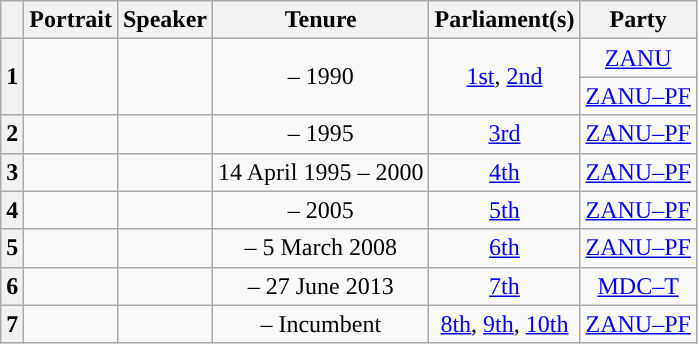<table class="wikitable" style="text-align: center;">
<tr>
<th></th>
<th>Portrait</th>
<th>Speaker</th>
<th>Tenure</th>
<th>Parliament(s)</th>
<th>Party</th>
</tr>
<tr>
<th rowspan="2" style="background:">1</th>
<td rowspan="2"></td>
<td rowspan="2"></td>
<td rowspan="2"> – 1990</td>
<td rowspan="2"><a href='#'>1st</a>, <a href='#'>2nd</a></td>
<td><a href='#'>ZANU</a> </td>
</tr>
<tr>
<td><a href='#'>ZANU–PF</a> </td>
</tr>
<tr>
<th style="background:">2</th>
<td></td>
<td></td>
<td> – 1995</td>
<td><a href='#'>3rd</a></td>
<td><a href='#'>ZANU–PF</a></td>
</tr>
<tr>
<th style="background:">3</th>
<td></td>
<td></td>
<td>14 April 1995 – 2000</td>
<td><a href='#'>4th</a></td>
<td><a href='#'>ZANU–PF</a></td>
</tr>
<tr>
<th style="background:">4</th>
<td></td>
<td></td>
<td> – 2005</td>
<td><a href='#'>5th</a></td>
<td><a href='#'>ZANU–PF</a></td>
</tr>
<tr>
<th style="background:">5</th>
<td></td>
<td></td>
<td> – 5 March 2008</td>
<td><a href='#'>6th</a></td>
<td><a href='#'>ZANU–PF</a></td>
</tr>
<tr>
<th style="background:">6</th>
<td></td>
<td></td>
<td> – 27 June 2013</td>
<td><a href='#'>7th</a></td>
<td><a href='#'>MDC–T</a></td>
</tr>
<tr>
<th style="background:">7</th>
<td></td>
<td></td>
<td> – Incumbent</td>
<td><a href='#'>8th</a>, <a href='#'>9th</a>, <a href='#'>10th</a></td>
<td><a href='#'>ZANU–PF</a></td>
</tr>
</table>
